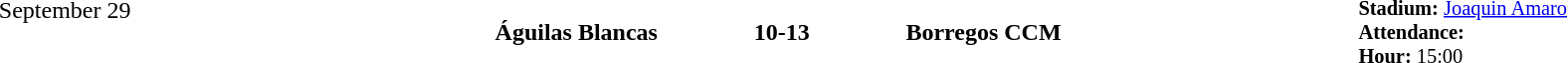<table style="width: 100%; background: transparent;" cellspacing="0">
<tr>
<td align=center valign=top rowspan=3 width=15%>September 29</td>
</tr>
<tr>
<td width=24% align=right><strong>Águilas Blancas</strong></td>
<td align=center width=13%><strong>10-13</strong></td>
<td width=24%><strong>Borregos CCM</strong></td>
<td style=font-size:85% rowspan=2 valign=top><strong>Stadium:</strong> <a href='#'>Joaquin Amaro</a><br><strong>Attendance:</strong> <br><strong>Hour:</strong> 15:00</td>
</tr>
</table>
